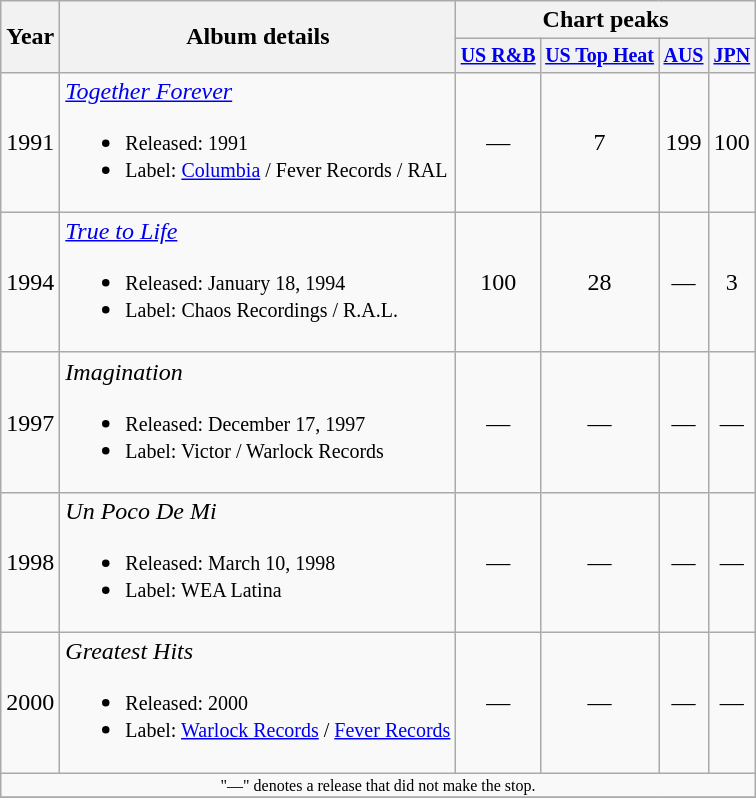<table Class = "wikitable">
<tr>
<th Rowspan = "2">Year</th>
<th Rowspan = "2">Album details</th>
<th Colspan = "4">Chart peaks</th>
</tr>
<tr Style = "font-size: smaller;">
<th><a href='#'>US R&B</a><br></th>
<th><a href='#'>US Top Heat</a><br></th>
<th><a href='#'>AUS</a><br></th>
<th><a href='#'>JPN</a><br></th>
</tr>
<tr>
<td align = "center">1991</td>
<td><em><a href='#'>Together Forever</a></em><br><ul><li><small>Released: 1991</small></li><li><small>Label: <a href='#'>Columbia</a> / Fever Records / RAL</small></li></ul></td>
<td Align = "center">—</td>
<td Align = "center">7</td>
<td Align = "center">199</td>
<td Align = "center">100</td>
</tr>
<tr>
<td Rowspan = "1" align = "center">1994</td>
<td><em><a href='#'>True to Life</a></em><br><ul><li><small>Released: January 18, 1994</small></li><li><small>Label: Chaos Recordings / R.A.L.</small></li></ul></td>
<td Align = "center">100</td>
<td Align = "center">28</td>
<td Align = "center">—</td>
<td Align = "center">3</td>
</tr>
<tr>
<td align = "center">1997</td>
<td><em>Imagination</em><br><ul><li><small>Released: December 17, 1997</small></li><li><small>Label: Victor / Warlock Records</small></li></ul></td>
<td Align = "center">—</td>
<td Align = "center">—</td>
<td Align = "center">—</td>
<td Align = "center">—</td>
</tr>
<tr>
<td align = "center">1998</td>
<td><em>Un Poco De Mi</em><br><ul><li><small>Released: March 10, 1998</small></li><li><small>Label: WEA Latina</small></li></ul></td>
<td Align = "center">—</td>
<td Align = "center">—</td>
<td Align = "center">—</td>
<td Align = "center">—</td>
</tr>
<tr>
<td align = "center">2000</td>
<td><em>Greatest Hits</em><br><ul><li><small>Released: 2000</small></li><li><small>Label: <a href='#'>Warlock Records</a> / <a href='#'>Fever Records</a></small></li></ul></td>
<td Align = "center">—</td>
<td Align = "center">—</td>
<td Align = "center">—</td>
<td Align = "center">—</td>
</tr>
<tr>
<td Align = "center" colspan = "16" style = "font-size: 8pt">"—" denotes a release that did not make the stop.</td>
</tr>
<tr>
</tr>
</table>
